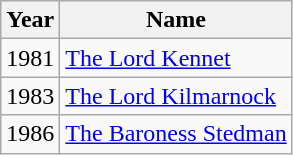<table class="wikitable sortable">
<tr>
<th>Year</th>
<th>Name</th>
</tr>
<tr>
<td>1981</td>
<td><a href='#'>The Lord Kennet</a></td>
</tr>
<tr>
<td>1983</td>
<td><a href='#'>The Lord Kilmarnock</a></td>
</tr>
<tr>
<td>1986</td>
<td><a href='#'>The Baroness Stedman</a></td>
</tr>
</table>
